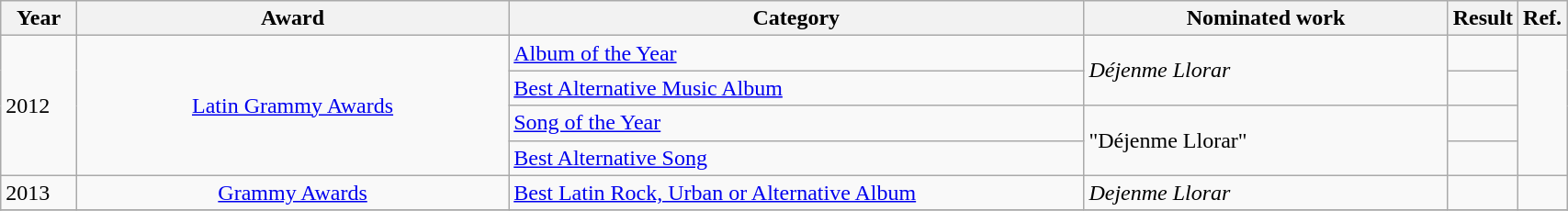<table class="wikitable" style="width:90%;">
<tr>
<th width=5%>Year</th>
<th style="width:30%;">Award</th>
<th style="width:40%;">Category</th>
<th style="width:40%;">Nominated work</th>
<th style="width:10%;">Result</th>
<th style="width:5%;">Ref.</th>
</tr>
<tr>
<td rowspan="4">2012</td>
<td rowspan="4" style="text-align:center;"><a href='#'>Latin Grammy Awards</a></td>
<td><a href='#'>Album of the Year</a></td>
<td rowspan=2><em>Déjenme Llorar</em></td>
<td></td>
<td rowspan="4" style="text-align:center;"></td>
</tr>
<tr>
<td><a href='#'>Best Alternative Music Album</a></td>
<td></td>
</tr>
<tr>
<td><a href='#'>Song of the Year</a></td>
<td rowspan=2>"Déjenme Llorar"</td>
<td></td>
</tr>
<tr>
<td><a href='#'>Best Alternative Song</a></td>
<td></td>
</tr>
<tr>
<td>2013</td>
<td style="text-align:center;"><a href='#'>Grammy Awards</a></td>
<td><a href='#'>Best Latin Rock, Urban or Alternative Album</a></td>
<td><em>Dejenme Llorar</em></td>
<td></td>
<td style="text-align:center;"></td>
</tr>
<tr>
</tr>
</table>
